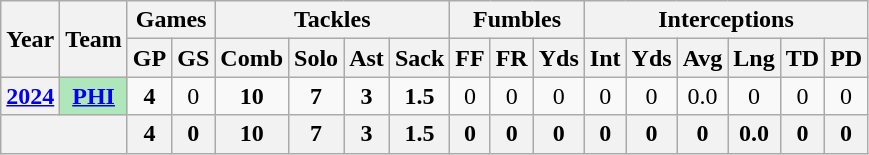<table class="wikitable" style="text-align:center">
<tr>
<th rowspan="2">Year</th>
<th rowspan="2">Team</th>
<th colspan="2">Games</th>
<th colspan="4">Tackles</th>
<th colspan="3">Fumbles</th>
<th colspan="6">Interceptions</th>
</tr>
<tr>
<th>GP</th>
<th>GS</th>
<th>Comb</th>
<th>Solo</th>
<th>Ast</th>
<th>Sack</th>
<th>FF</th>
<th>FR</th>
<th>Yds</th>
<th>Int</th>
<th>Yds</th>
<th>Avg</th>
<th>Lng</th>
<th>TD</th>
<th>PD</th>
</tr>
<tr>
<th><a href='#'>2024</a></th>
<th style="background:#afe6ba;"><a href='#'>PHI</a></th>
<td><strong>4</strong></td>
<td>0</td>
<td><strong>10</strong></td>
<td><strong>7</strong></td>
<td><strong>3</strong></td>
<td><strong>1.5</strong></td>
<td>0</td>
<td>0</td>
<td>0</td>
<td>0</td>
<td>0</td>
<td>0.0</td>
<td>0</td>
<td>0</td>
<td>0</td>
</tr>
<tr>
<th colspan="2"></th>
<th>4</th>
<th>0</th>
<th>10</th>
<th>7</th>
<th>3</th>
<th>1.5</th>
<th>0</th>
<th>0</th>
<th>0</th>
<th>0</th>
<th>0</th>
<th>0</th>
<th>0.0</th>
<th>0</th>
<th>0</th>
</tr>
</table>
